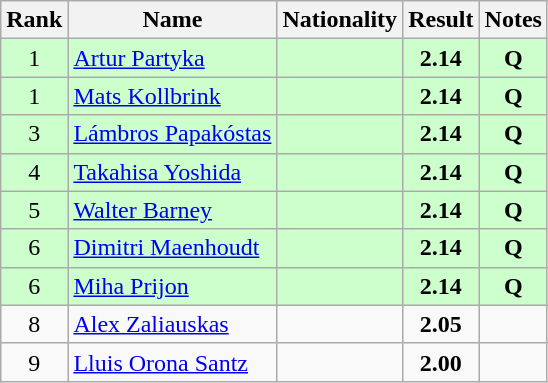<table class="wikitable sortable" style="text-align:center">
<tr>
<th>Rank</th>
<th>Name</th>
<th>Nationality</th>
<th>Result</th>
<th>Notes</th>
</tr>
<tr bgcolor=ccffcc>
<td>1</td>
<td align=left><a href='#'>Artur Partyka</a></td>
<td align=left></td>
<td><strong>2.14</strong></td>
<td><strong>Q</strong></td>
</tr>
<tr bgcolor=ccffcc>
<td>1</td>
<td align=left><a href='#'>Mats Kollbrink</a></td>
<td align=left></td>
<td><strong>2.14</strong></td>
<td><strong>Q</strong></td>
</tr>
<tr bgcolor=ccffcc>
<td>3</td>
<td align=left><a href='#'>Lámbros Papakóstas</a></td>
<td align=left></td>
<td><strong>2.14</strong></td>
<td><strong>Q</strong></td>
</tr>
<tr bgcolor=ccffcc>
<td>4</td>
<td align=left><a href='#'>Takahisa Yoshida</a></td>
<td align=left></td>
<td><strong>2.14</strong></td>
<td><strong>Q</strong></td>
</tr>
<tr bgcolor=ccffcc>
<td>5</td>
<td align=left><a href='#'>Walter Barney</a></td>
<td align=left></td>
<td><strong>2.14</strong></td>
<td><strong>Q</strong></td>
</tr>
<tr bgcolor=ccffcc>
<td>6</td>
<td align=left><a href='#'>Dimitri Maenhoudt</a></td>
<td align=left></td>
<td><strong>2.14</strong></td>
<td><strong>Q</strong></td>
</tr>
<tr bgcolor=ccffcc>
<td>6</td>
<td align=left><a href='#'>Miha Prijon</a></td>
<td align=left></td>
<td><strong>2.14</strong></td>
<td><strong>Q</strong></td>
</tr>
<tr>
<td>8</td>
<td align=left><a href='#'>Alex Zaliauskas</a></td>
<td align=left></td>
<td><strong>2.05</strong></td>
<td></td>
</tr>
<tr>
<td>9</td>
<td align=left><a href='#'>Lluis Orona Santz</a></td>
<td align=left></td>
<td><strong>2.00</strong></td>
<td></td>
</tr>
</table>
